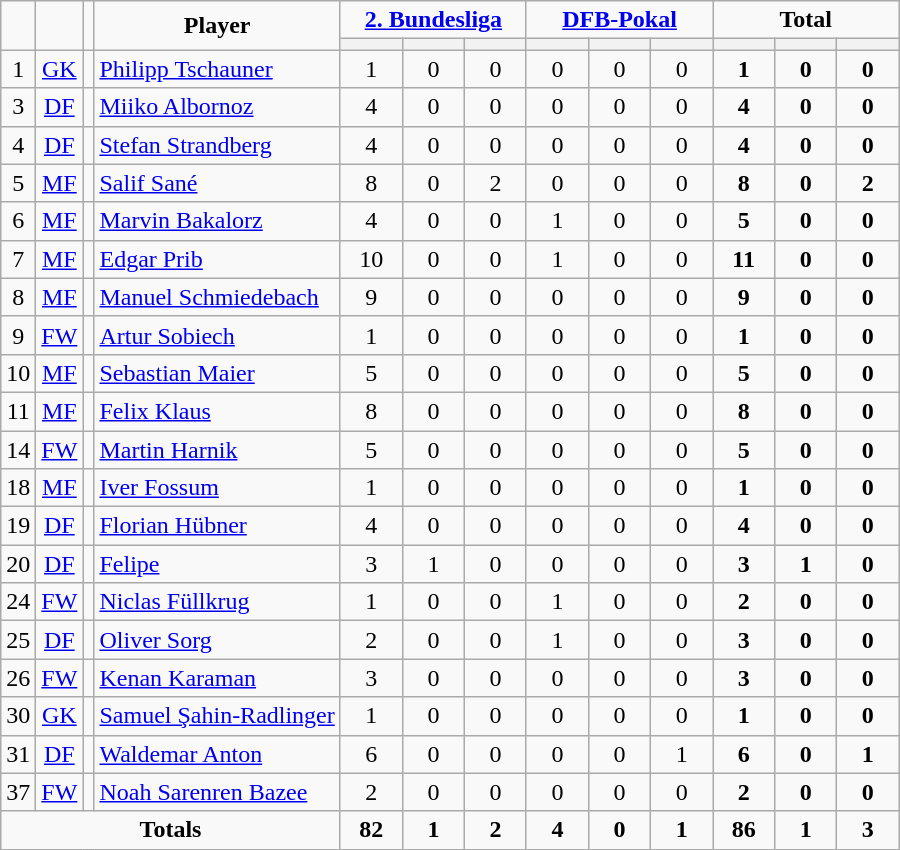<table class="wikitable" style="text-align:center;">
<tr>
<td rowspan="2" !width=15><strong></strong></td>
<td rowspan="2" !width=15><strong></strong></td>
<td rowspan="2" !width=15><strong></strong></td>
<td rowspan="2" !width=120><strong>Player</strong></td>
<td colspan="3"><strong><a href='#'>2. Bundesliga</a></strong></td>
<td colspan="3"><strong><a href='#'>DFB-Pokal</a></strong></td>
<td colspan="3"><strong>Total</strong></td>
</tr>
<tr>
<th width=34; background:#fe9;"></th>
<th width=34; background:#fe9;"></th>
<th width=34; background:#ff8888;"></th>
<th width=34; background:#fe9;"></th>
<th width=34; background:#fe9;"></th>
<th width=34; background:#ff8888;"></th>
<th width=34; background:#fe9;"></th>
<th width=34; background:#fe9;"></th>
<th width=34; background:#ff8888;"></th>
</tr>
<tr>
<td>1</td>
<td><a href='#'>GK</a></td>
<td></td>
<td align=left><a href='#'>Philipp Tschauner</a></td>
<td>1</td>
<td>0</td>
<td>0</td>
<td>0</td>
<td>0</td>
<td>0</td>
<td><strong>1</strong></td>
<td><strong>0</strong></td>
<td><strong>0</strong></td>
</tr>
<tr>
<td>3</td>
<td><a href='#'>DF</a></td>
<td></td>
<td align=left><a href='#'>Miiko Albornoz</a></td>
<td>4</td>
<td>0</td>
<td>0</td>
<td>0</td>
<td>0</td>
<td>0</td>
<td><strong>4</strong></td>
<td><strong>0</strong></td>
<td><strong>0</strong></td>
</tr>
<tr>
<td>4</td>
<td><a href='#'>DF</a></td>
<td></td>
<td align=left><a href='#'>Stefan Strandberg</a></td>
<td>4</td>
<td>0</td>
<td>0</td>
<td>0</td>
<td>0</td>
<td>0</td>
<td><strong>4</strong></td>
<td><strong>0</strong></td>
<td><strong>0</strong></td>
</tr>
<tr>
<td>5</td>
<td><a href='#'>MF</a></td>
<td></td>
<td align=left><a href='#'>Salif Sané</a></td>
<td>8</td>
<td>0</td>
<td>2</td>
<td>0</td>
<td>0</td>
<td>0</td>
<td><strong>8</strong></td>
<td><strong>0</strong></td>
<td><strong>2</strong></td>
</tr>
<tr>
<td>6</td>
<td><a href='#'>MF</a></td>
<td></td>
<td align=left><a href='#'>Marvin Bakalorz</a></td>
<td>4</td>
<td>0</td>
<td>0</td>
<td>1</td>
<td>0</td>
<td>0</td>
<td><strong>5</strong></td>
<td><strong>0</strong></td>
<td><strong>0</strong></td>
</tr>
<tr>
<td>7</td>
<td><a href='#'>MF</a></td>
<td></td>
<td align=left><a href='#'>Edgar Prib</a></td>
<td>10</td>
<td>0</td>
<td>0</td>
<td>1</td>
<td>0</td>
<td>0</td>
<td><strong>11</strong></td>
<td><strong>0</strong></td>
<td><strong>0</strong></td>
</tr>
<tr>
<td>8</td>
<td><a href='#'>MF</a></td>
<td></td>
<td align=left><a href='#'>Manuel Schmiedebach</a></td>
<td>9</td>
<td>0</td>
<td>0</td>
<td>0</td>
<td>0</td>
<td>0</td>
<td><strong>9</strong></td>
<td><strong>0</strong></td>
<td><strong>0</strong></td>
</tr>
<tr>
<td>9</td>
<td><a href='#'>FW</a></td>
<td></td>
<td align=left><a href='#'>Artur Sobiech</a></td>
<td>1</td>
<td>0</td>
<td>0</td>
<td>0</td>
<td>0</td>
<td>0</td>
<td><strong>1</strong></td>
<td><strong>0</strong></td>
<td><strong>0</strong></td>
</tr>
<tr>
<td>10</td>
<td><a href='#'>MF</a></td>
<td></td>
<td align=left><a href='#'>Sebastian Maier</a></td>
<td>5</td>
<td>0</td>
<td>0</td>
<td>0</td>
<td>0</td>
<td>0</td>
<td><strong>5</strong></td>
<td><strong>0</strong></td>
<td><strong>0</strong></td>
</tr>
<tr>
<td>11</td>
<td><a href='#'>MF</a></td>
<td></td>
<td align=left><a href='#'>Felix Klaus</a></td>
<td>8</td>
<td>0</td>
<td>0</td>
<td>0</td>
<td>0</td>
<td>0</td>
<td><strong>8</strong></td>
<td><strong>0</strong></td>
<td><strong>0</strong></td>
</tr>
<tr>
<td>14</td>
<td><a href='#'>FW</a></td>
<td></td>
<td align=left><a href='#'>Martin Harnik</a></td>
<td>5</td>
<td>0</td>
<td>0</td>
<td>0</td>
<td>0</td>
<td>0</td>
<td><strong>5</strong></td>
<td><strong>0</strong></td>
<td><strong>0</strong></td>
</tr>
<tr>
<td>18</td>
<td><a href='#'>MF</a></td>
<td></td>
<td align=left><a href='#'>Iver Fossum</a></td>
<td>1</td>
<td>0</td>
<td>0</td>
<td>0</td>
<td>0</td>
<td>0</td>
<td><strong>1</strong></td>
<td><strong>0</strong></td>
<td><strong>0</strong></td>
</tr>
<tr>
<td>19</td>
<td><a href='#'>DF</a></td>
<td></td>
<td align=left><a href='#'>Florian Hübner</a></td>
<td>4</td>
<td>0</td>
<td>0</td>
<td>0</td>
<td>0</td>
<td>0</td>
<td><strong>4</strong></td>
<td><strong>0</strong></td>
<td><strong>0</strong></td>
</tr>
<tr>
<td>20</td>
<td><a href='#'>DF</a></td>
<td></td>
<td align=left><a href='#'>Felipe</a></td>
<td>3</td>
<td>1</td>
<td>0</td>
<td>0</td>
<td>0</td>
<td>0</td>
<td><strong>3</strong></td>
<td><strong>1</strong></td>
<td><strong>0</strong></td>
</tr>
<tr>
<td>24</td>
<td><a href='#'>FW</a></td>
<td></td>
<td align=left><a href='#'>Niclas Füllkrug</a></td>
<td>1</td>
<td>0</td>
<td>0</td>
<td>1</td>
<td>0</td>
<td>0</td>
<td><strong>2</strong></td>
<td><strong>0</strong></td>
<td><strong>0</strong></td>
</tr>
<tr>
<td>25</td>
<td><a href='#'>DF</a></td>
<td></td>
<td align=left><a href='#'>Oliver Sorg</a></td>
<td>2</td>
<td>0</td>
<td>0</td>
<td>1</td>
<td>0</td>
<td>0</td>
<td><strong>3</strong></td>
<td><strong>0</strong></td>
<td><strong>0</strong></td>
</tr>
<tr>
<td>26</td>
<td><a href='#'>FW</a></td>
<td></td>
<td align=left><a href='#'>Kenan Karaman</a></td>
<td>3</td>
<td>0</td>
<td>0</td>
<td>0</td>
<td>0</td>
<td>0</td>
<td><strong>3</strong></td>
<td><strong>0</strong></td>
<td><strong>0</strong></td>
</tr>
<tr>
<td>30</td>
<td><a href='#'>GK</a></td>
<td></td>
<td align=left><a href='#'>Samuel Şahin-Radlinger</a></td>
<td>1</td>
<td>0</td>
<td>0</td>
<td>0</td>
<td>0</td>
<td>0</td>
<td><strong>1</strong></td>
<td><strong>0</strong></td>
<td><strong>0</strong></td>
</tr>
<tr>
<td>31</td>
<td><a href='#'>DF</a></td>
<td></td>
<td align=left><a href='#'>Waldemar Anton</a></td>
<td>6</td>
<td>0</td>
<td>0</td>
<td>0</td>
<td>0</td>
<td>1</td>
<td><strong>6</strong></td>
<td><strong>0</strong></td>
<td><strong>1</strong></td>
</tr>
<tr>
<td>37</td>
<td><a href='#'>FW</a></td>
<td></td>
<td align=left><a href='#'>Noah Sarenren Bazee</a></td>
<td>2</td>
<td>0</td>
<td>0</td>
<td>0</td>
<td>0</td>
<td>0</td>
<td><strong>2</strong></td>
<td><strong>0</strong></td>
<td><strong>0</strong></td>
</tr>
<tr>
<td colspan=4><strong>Totals</strong></td>
<td><strong>82</strong></td>
<td><strong>1</strong></td>
<td><strong>2</strong></td>
<td><strong>4</strong></td>
<td><strong>0</strong></td>
<td><strong>1</strong></td>
<td><strong>86</strong></td>
<td><strong>1</strong></td>
<td><strong>3</strong></td>
</tr>
</table>
